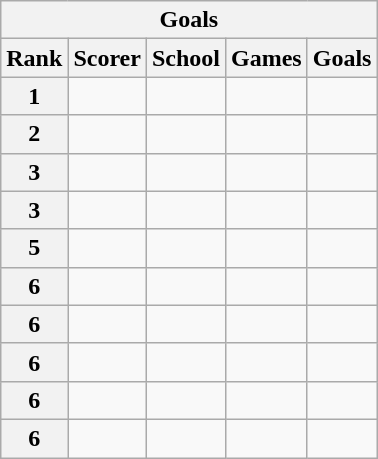<table class="wikitable">
<tr>
<th colspan=5>Goals</th>
</tr>
<tr>
<th>Rank</th>
<th>Scorer</th>
<th>School</th>
<th>Games</th>
<th>Goals</th>
</tr>
<tr>
<th>1</th>
<td></td>
<td></td>
<td style="text-align:center;"></td>
<td style="text-align:center;"></td>
</tr>
<tr>
<th>2</th>
<td></td>
<td></td>
<td style="text-align:center;"></td>
<td style="text-align:center;"></td>
</tr>
<tr>
<th>3</th>
<td></td>
<td></td>
<td style="text-align:center;"></td>
<td style="text-align:center;"></td>
</tr>
<tr>
<th>3</th>
<td></td>
<td></td>
<td style="text-align:center;"></td>
<td style="text-align:center;"></td>
</tr>
<tr>
<th>5</th>
<td></td>
<td></td>
<td style="text-align:center;"></td>
<td style="text-align:center;"></td>
</tr>
<tr>
<th>6</th>
<td></td>
<td></td>
<td></td>
<td></td>
</tr>
<tr>
<th>6</th>
<td></td>
<td></td>
<td style="text-align:center;"></td>
<td style="text-align:center;"></td>
</tr>
<tr>
<th>6</th>
<td></td>
<td></td>
<td style="text-align:center;"></td>
<td style="text-align:center;"></td>
</tr>
<tr>
<th>6</th>
<td></td>
<td></td>
<td style="text-align:center;"></td>
<td style="text-align:center;"></td>
</tr>
<tr>
<th>6</th>
<td></td>
<td></td>
<td style="text-align:center;"></td>
<td style="text-align:center;"></td>
</tr>
</table>
